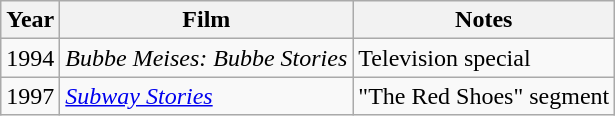<table class="wikitable">
<tr>
<th>Year</th>
<th>Film</th>
<th>Notes</th>
</tr>
<tr>
<td>1994</td>
<td><em>Bubbe Meises: Bubbe Stories</em></td>
<td>Television special</td>
</tr>
<tr>
<td>1997</td>
<td><em><a href='#'>Subway Stories</a></em></td>
<td>"The Red Shoes" segment</td>
</tr>
</table>
